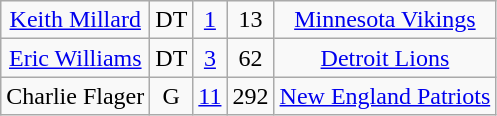<table class=wikitable style="text-align:center">
<tr>
<td><a href='#'>Keith Millard</a></td>
<td>DT</td>
<td><a href='#'>1</a></td>
<td>13</td>
<td><a href='#'>Minnesota Vikings</a></td>
</tr>
<tr>
<td><a href='#'>Eric Williams</a></td>
<td>DT</td>
<td><a href='#'>3</a></td>
<td>62</td>
<td><a href='#'>Detroit Lions</a></td>
</tr>
<tr>
<td>Charlie Flager</td>
<td>G</td>
<td><a href='#'>11</a></td>
<td>292</td>
<td><a href='#'>New England Patriots</a></td>
</tr>
</table>
